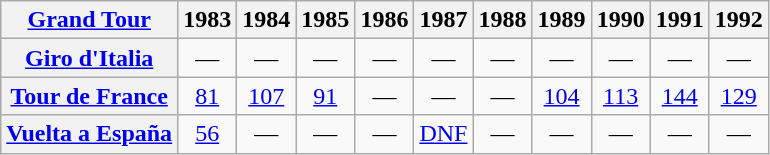<table class="wikitable plainrowheaders">
<tr>
<th scope="col"><a href='#'>Grand Tour</a></th>
<th scope="col">1983</th>
<th scope="col">1984</th>
<th scope="col">1985</th>
<th scope="col">1986</th>
<th scope="col">1987</th>
<th scope="col">1988</th>
<th scope="col">1989</th>
<th scope="col">1990</th>
<th scope="col">1991</th>
<th scope="col">1992</th>
</tr>
<tr style="text-align:center;">
<th scope="row"> <a href='#'>Giro d'Italia</a></th>
<td>—</td>
<td>—</td>
<td>—</td>
<td>—</td>
<td>—</td>
<td>—</td>
<td>—</td>
<td>—</td>
<td>—</td>
<td>—</td>
</tr>
<tr style="text-align:center;">
<th scope="row"> <a href='#'>Tour de France</a></th>
<td><a href='#'>81</a></td>
<td><a href='#'>107</a></td>
<td><a href='#'>91</a></td>
<td>—</td>
<td>—</td>
<td>—</td>
<td><a href='#'>104</a></td>
<td><a href='#'>113</a></td>
<td><a href='#'>144</a></td>
<td><a href='#'>129</a></td>
</tr>
<tr style="text-align:center;">
<th scope="row"> <a href='#'>Vuelta a España</a></th>
<td><a href='#'>56</a></td>
<td>—</td>
<td>—</td>
<td>—</td>
<td><a href='#'>DNF</a></td>
<td>—</td>
<td>—</td>
<td>—</td>
<td>—</td>
<td>—</td>
</tr>
</table>
